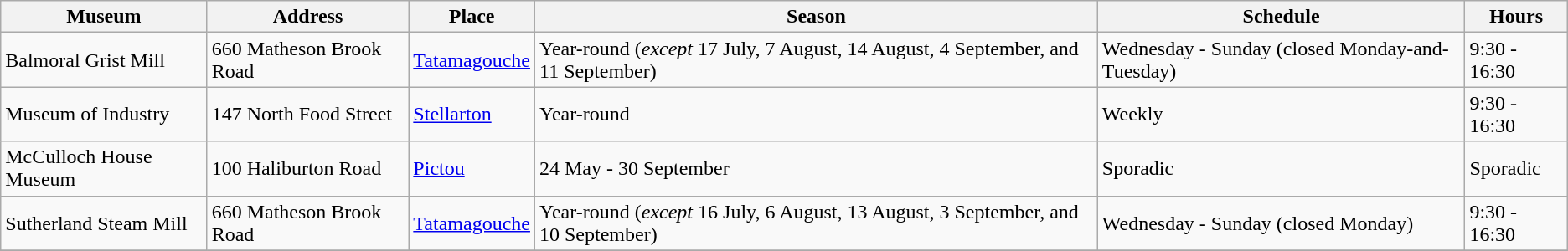<table class="wikitable sortable">
<tr>
<th>Museum</th>
<th>Address</th>
<th>Place</th>
<th>Season</th>
<th>Schedule</th>
<th>Hours</th>
</tr>
<tr>
<td>Balmoral Grist Mill</td>
<td>660 Matheson Brook Road</td>
<td><a href='#'>Tatamagouche</a></td>
<td>Year-round (<em>except</em> 17 July, 7 August, 14 August, 4 September, and 11 September)</td>
<td>Wednesday - Sunday (closed Monday-and-Tuesday)</td>
<td>9:30 - 16:30</td>
</tr>
<tr>
<td>Museum of Industry</td>
<td>147 North Food Street</td>
<td><a href='#'>Stellarton</a></td>
<td>Year-round</td>
<td>Weekly</td>
<td>9:30 - 16:30</td>
</tr>
<tr>
<td>McCulloch House Museum</td>
<td>100 Haliburton Road</td>
<td><a href='#'>Pictou</a></td>
<td>24 May - 30 September</td>
<td>Sporadic</td>
<td>Sporadic</td>
</tr>
<tr>
<td>Sutherland Steam Mill</td>
<td>660 Matheson Brook Road</td>
<td><a href='#'>Tatamagouche</a></td>
<td>Year-round (<em>except</em> 16 July, 6 August, 13 August, 3 September, and 10 September)</td>
<td>Wednesday - Sunday (closed Monday)</td>
<td>9:30 - 16:30</td>
</tr>
<tr>
</tr>
</table>
